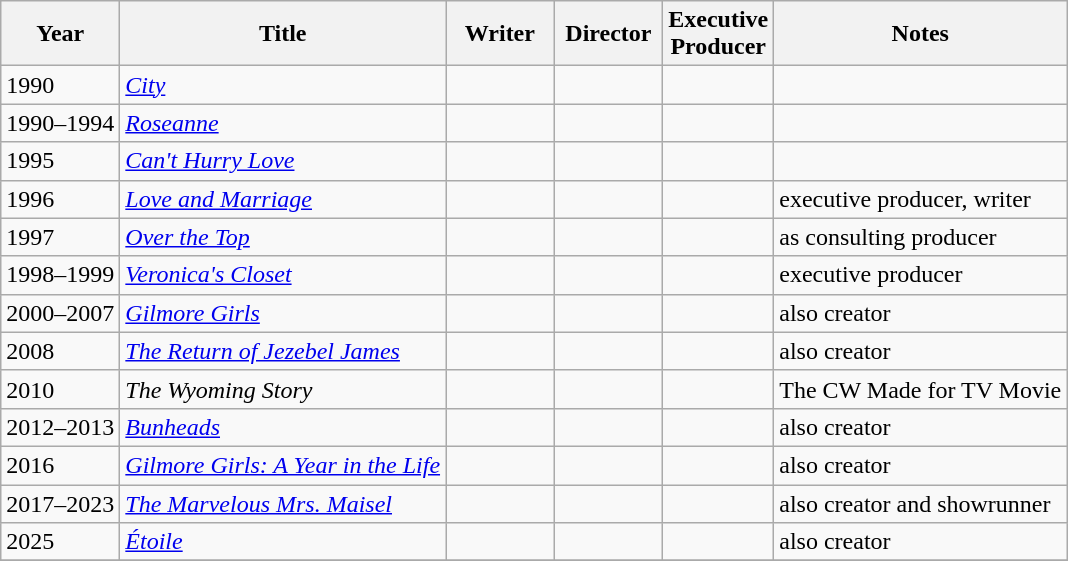<table class="wikitable sortable">
<tr>
<th>Year</th>
<th>Title</th>
<th width=65>Writer</th>
<th width=65>Director</th>
<th width=65>Executive Producer</th>
<th class="unsortable">Notes</th>
</tr>
<tr>
<td>1990</td>
<td><em><a href='#'>City</a></em></td>
<td></td>
<td></td>
<td></td>
<td></td>
</tr>
<tr>
<td>1990–1994</td>
<td><em><a href='#'>Roseanne</a></em></td>
<td></td>
<td></td>
<td></td>
<td></td>
</tr>
<tr>
<td>1995</td>
<td><em><a href='#'>Can't Hurry Love</a></em></td>
<td></td>
<td></td>
<td></td>
<td></td>
</tr>
<tr>
<td>1996</td>
<td><em><a href='#'>Love and Marriage</a></em></td>
<td></td>
<td></td>
<td></td>
<td>executive producer, writer</td>
</tr>
<tr>
<td>1997</td>
<td><em><a href='#'>Over the Top</a></em></td>
<td></td>
<td></td>
<td></td>
<td>as consulting producer</td>
</tr>
<tr>
<td>1998–1999</td>
<td><em><a href='#'>Veronica's Closet</a></em></td>
<td></td>
<td></td>
<td></td>
<td>executive producer</td>
</tr>
<tr>
<td>2000–2007</td>
<td><em><a href='#'>Gilmore Girls</a></em></td>
<td></td>
<td></td>
<td></td>
<td>also creator</td>
</tr>
<tr>
<td>2008</td>
<td><em><a href='#'>The Return of Jezebel James</a></em></td>
<td></td>
<td></td>
<td></td>
<td>also creator</td>
</tr>
<tr>
<td>2010</td>
<td><em>The Wyoming Story</em></td>
<td></td>
<td></td>
<td></td>
<td>The CW Made for TV Movie</td>
</tr>
<tr>
<td>2012–2013</td>
<td><em><a href='#'>Bunheads</a></em></td>
<td></td>
<td></td>
<td></td>
<td>also creator</td>
</tr>
<tr>
<td>2016</td>
<td><em><a href='#'>Gilmore Girls: A Year in the Life</a></em></td>
<td></td>
<td></td>
<td></td>
<td>also creator</td>
</tr>
<tr>
<td>2017–2023</td>
<td><em><a href='#'>The Marvelous Mrs. Maisel</a></em></td>
<td></td>
<td></td>
<td></td>
<td>also creator and showrunner</td>
</tr>
<tr>
<td>2025</td>
<td><em><a href='#'>Étoile</a></em></td>
<td></td>
<td></td>
<td></td>
<td>also creator</td>
</tr>
<tr>
</tr>
</table>
